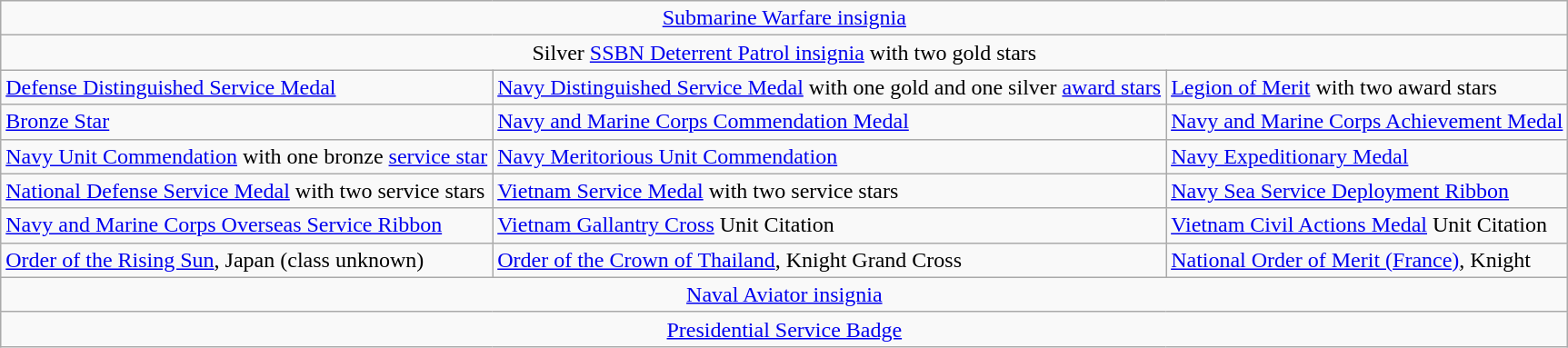<table class="wikitable">
<tr>
<td colspan="3" align="center"><a href='#'>Submarine Warfare insignia</a></td>
</tr>
<tr>
<td colspan="3" align="center">Silver <a href='#'>SSBN Deterrent Patrol insignia</a> with two gold stars</td>
</tr>
<tr>
<td><a href='#'>Defense Distinguished Service Medal</a></td>
<td><a href='#'>Navy Distinguished Service Medal</a> with one gold and one silver <a href='#'>award stars</a></td>
<td><a href='#'>Legion of Merit</a> with two award stars</td>
</tr>
<tr>
<td><a href='#'>Bronze Star</a></td>
<td><a href='#'>Navy and Marine Corps Commendation Medal</a></td>
<td><a href='#'>Navy and Marine Corps Achievement Medal</a></td>
</tr>
<tr>
<td><a href='#'>Navy Unit Commendation</a> with one bronze <a href='#'>service star</a></td>
<td><a href='#'>Navy Meritorious Unit Commendation</a></td>
<td><a href='#'>Navy Expeditionary Medal</a></td>
</tr>
<tr>
<td><a href='#'>National Defense Service Medal</a> with two service stars</td>
<td><a href='#'>Vietnam Service Medal</a> with two service stars</td>
<td><a href='#'>Navy Sea Service Deployment Ribbon</a></td>
</tr>
<tr>
<td><a href='#'>Navy and Marine Corps Overseas Service Ribbon</a></td>
<td><a href='#'>Vietnam Gallantry Cross</a> Unit Citation</td>
<td><a href='#'>Vietnam Civil Actions Medal</a> Unit Citation</td>
</tr>
<tr>
<td><a href='#'>Order of the Rising Sun</a>, Japan (class unknown)</td>
<td><a href='#'>Order of the Crown of Thailand</a>, Knight Grand Cross</td>
<td><a href='#'>National Order of Merit (France)</a>, Knight</td>
</tr>
<tr>
<td colspan="3" align="center"><a href='#'>Naval Aviator insignia</a></td>
</tr>
<tr>
<td colspan="3" align="center"><a href='#'>Presidential Service Badge</a></td>
</tr>
</table>
